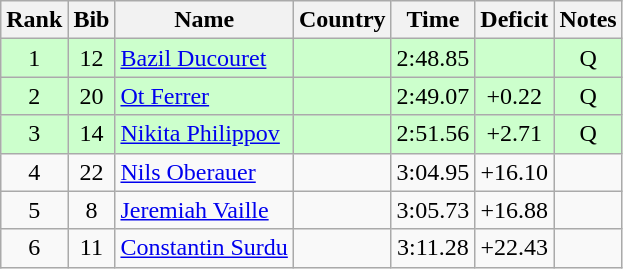<table class="wikitable" style="text-align:center;">
<tr>
<th>Rank</th>
<th>Bib</th>
<th>Name</th>
<th>Country</th>
<th>Time</th>
<th>Deficit</th>
<th>Notes</th>
</tr>
<tr bgcolor=ccffcc>
<td>1</td>
<td>12</td>
<td align=left><a href='#'>Bazil Ducouret</a></td>
<td align=left></td>
<td>2:48.85</td>
<td></td>
<td>Q</td>
</tr>
<tr bgcolor=ccffcc>
<td>2</td>
<td>20</td>
<td align=left><a href='#'>Ot Ferrer</a></td>
<td align=left></td>
<td>2:49.07</td>
<td>+0.22</td>
<td>Q</td>
</tr>
<tr bgcolor=ccffcc>
<td>3</td>
<td>14</td>
<td align=left><a href='#'>Nikita Philippov</a></td>
<td align=left></td>
<td>2:51.56</td>
<td>+2.71</td>
<td>Q</td>
</tr>
<tr>
<td>4</td>
<td>22</td>
<td align=left><a href='#'>Nils Oberauer</a></td>
<td align=left></td>
<td>3:04.95</td>
<td>+16.10</td>
<td></td>
</tr>
<tr>
<td>5</td>
<td>8</td>
<td align=left><a href='#'>Jeremiah Vaille</a></td>
<td align=left></td>
<td>3:05.73</td>
<td>+16.88</td>
<td></td>
</tr>
<tr>
<td>6</td>
<td>11</td>
<td align=left><a href='#'>Constantin Surdu</a></td>
<td align=left></td>
<td>3:11.28</td>
<td>+22.43</td>
<td></td>
</tr>
</table>
